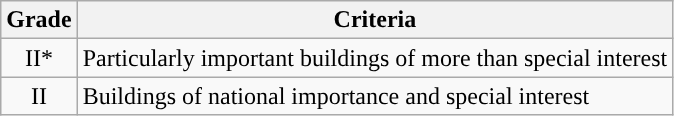<table class="wikitable">
<tr>
<th>Grade</th>
<th>Criteria</th>
</tr>
<tr>
<td align="center" >II*</td>
<td>Particularly important buildings of more than special interest</td>
</tr>
<tr>
<td align="center" >II</td>
<td>Buildings of national importance and special interest</td>
</tr>
</table>
